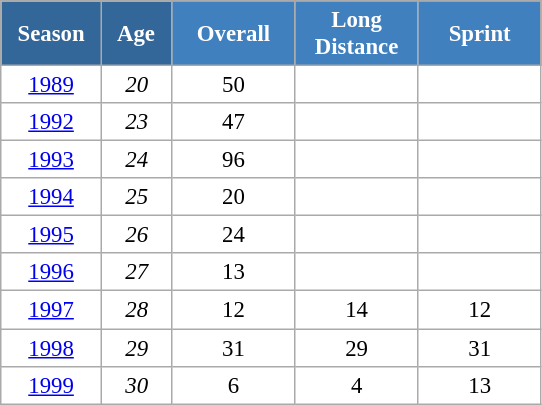<table class="wikitable" style="font-size:95%; text-align:center; border:grey solid 1px; border-collapse:collapse; background:#ffffff;">
<tr>
<th style="background-color:#369; color:white; width:60px;" rowspan="2"> Season </th>
<th style="background-color:#369; color:white; width:40px;" rowspan="2"> Age </th>
</tr>
<tr>
<th style="background-color:#4180be; color:white; width:75px;">Overall</th>
<th style="background-color:#4180be; color:white; width:75px;">Long Distance</th>
<th style="background-color:#4180be; color:white; width:75px;">Sprint</th>
</tr>
<tr>
<td><a href='#'>1989</a></td>
<td><em>20</em></td>
<td>50</td>
<td></td>
<td></td>
</tr>
<tr>
<td><a href='#'>1992</a></td>
<td><em>23</em></td>
<td>47</td>
<td></td>
<td></td>
</tr>
<tr>
<td><a href='#'>1993</a></td>
<td><em>24</em></td>
<td>96</td>
<td></td>
<td></td>
</tr>
<tr>
<td><a href='#'>1994</a></td>
<td><em>25</em></td>
<td>20</td>
<td></td>
<td></td>
</tr>
<tr>
<td><a href='#'>1995</a></td>
<td><em>26</em></td>
<td>24</td>
<td></td>
<td></td>
</tr>
<tr>
<td><a href='#'>1996</a></td>
<td><em>27</em></td>
<td>13</td>
<td></td>
<td></td>
</tr>
<tr>
<td><a href='#'>1997</a></td>
<td><em>28</em></td>
<td>12</td>
<td>14</td>
<td>12</td>
</tr>
<tr>
<td><a href='#'>1998</a></td>
<td><em>29</em></td>
<td>31</td>
<td>29</td>
<td>31</td>
</tr>
<tr>
<td><a href='#'>1999</a></td>
<td><em>30</em></td>
<td>6</td>
<td>4</td>
<td>13</td>
</tr>
</table>
